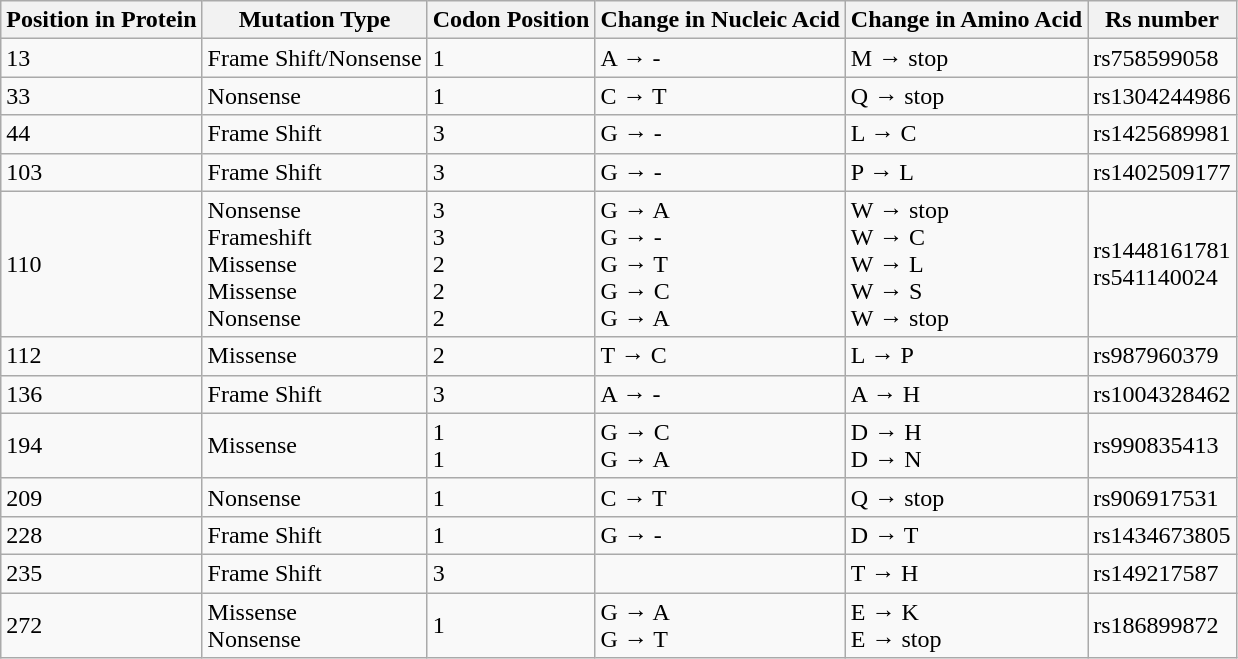<table class="wikitable">
<tr>
<th>Position in Protein</th>
<th>Mutation Type</th>
<th>Codon Position</th>
<th>Change in Nucleic Acid</th>
<th>Change in Amino Acid</th>
<th>Rs number</th>
</tr>
<tr>
<td>13</td>
<td>Frame Shift/Nonsense</td>
<td>1</td>
<td>A → -</td>
<td>M → stop</td>
<td>rs758599058</td>
</tr>
<tr>
<td>33</td>
<td>Nonsense</td>
<td>1</td>
<td>C → T</td>
<td>Q → stop</td>
<td>rs1304244986</td>
</tr>
<tr>
<td>44</td>
<td>Frame Shift</td>
<td>3</td>
<td>G → -</td>
<td>L → C</td>
<td>rs1425689981</td>
</tr>
<tr>
<td>103</td>
<td>Frame Shift</td>
<td>3</td>
<td>G → -</td>
<td>P → L</td>
<td>rs1402509177</td>
</tr>
<tr>
<td>110</td>
<td>Nonsense<br>Frameshift<br>Missense<br>Missense<br>Nonsense</td>
<td>3<br>3<br>2<br>2<br>2</td>
<td>G → A<br>G → -<br>G → T<br>G → C<br>G → A</td>
<td>W → stop<br>W → C<br>W → L<br>W → S<br>W → stop</td>
<td>rs1448161781<br>rs541140024</td>
</tr>
<tr>
<td>112</td>
<td>Missense</td>
<td>2</td>
<td>T → C</td>
<td>L → P</td>
<td>rs987960379</td>
</tr>
<tr>
<td>136</td>
<td>Frame Shift</td>
<td>3</td>
<td>A → -</td>
<td>A → H</td>
<td>rs1004328462</td>
</tr>
<tr>
<td>194</td>
<td>Missense</td>
<td>1<br>1</td>
<td>G → C<br>G → A</td>
<td>D → H<br>D → N</td>
<td>rs990835413</td>
</tr>
<tr>
<td>209</td>
<td>Nonsense</td>
<td>1</td>
<td>C → T</td>
<td>Q → stop</td>
<td>rs906917531</td>
</tr>
<tr>
<td>228</td>
<td>Frame Shift</td>
<td>1</td>
<td>G → -</td>
<td>D → T</td>
<td>rs1434673805</td>
</tr>
<tr>
<td>235</td>
<td>Frame Shift</td>
<td>3</td>
<td></td>
<td>T → H</td>
<td>rs149217587</td>
</tr>
<tr>
<td>272</td>
<td>Missense<br>Nonsense</td>
<td>1</td>
<td>G → A<br>G → T</td>
<td>E → K<br>E → stop</td>
<td>rs186899872</td>
</tr>
</table>
